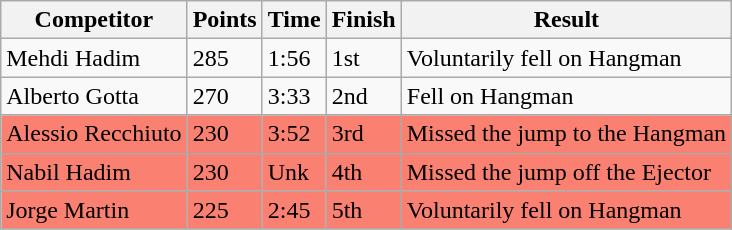<table class="wikitable sortable">
<tr>
<th nowrap="nowrap">Competitor</th>
<th>Points</th>
<th>Time</th>
<th>Finish</th>
<th>Result</th>
</tr>
<tr>
<td> Mehdi Hadim</td>
<td>285</td>
<td>1:56</td>
<td>1st</td>
<td>Voluntarily fell on Hangman</td>
</tr>
<tr>
<td> Alberto Gotta</td>
<td>270</td>
<td>3:33</td>
<td>2nd</td>
<td>Fell on Hangman</td>
</tr>
<tr style="background-color:#fa8072">
<td> Alessio Recchiuto</td>
<td>230</td>
<td>3:52</td>
<td>3rd</td>
<td>Missed the jump to the Hangman</td>
</tr>
<tr style="background-color:#fa8072">
<td> Nabil Hadim</td>
<td>230</td>
<td>Unk</td>
<td>4th</td>
<td>Missed the jump off the Ejector</td>
</tr>
<tr style="background-color:#fa8072">
<td> Jorge Martin</td>
<td>225</td>
<td>2:45</td>
<td>5th</td>
<td>Voluntarily fell on Hangman</td>
</tr>
</table>
